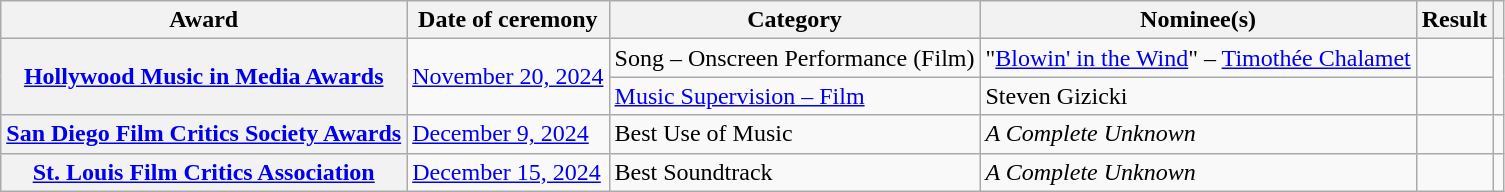<table class="wikitable sortable plainrowheaders">
<tr>
<th scope="col">Award</th>
<th scope="col">Date of ceremony</th>
<th scope="col">Category</th>
<th scope="col">Nominee(s)</th>
<th>Result</th>
<th class="unsortable" scope="col"></th>
</tr>
<tr>
<th rowspan="2" scope="row"><a href='#'>Hollywood Music in Media Awards</a></th>
<td rowspan="2"><a href='#'>November 20, 2024</a></td>
<td>Song – Onscreen Performance (Film)</td>
<td>"<a href='#'>Blowin' in the Wind</a>" – <a href='#'>Timothée Chalamet</a></td>
<td></td>
<td rowspan="2" align="center"><br></td>
</tr>
<tr>
<td><a href='#'>Music Supervision – Film</a></td>
<td>Steven Gizicki</td>
<td></td>
</tr>
<tr>
<th scope="row"><a href='#'>San Diego Film Critics Society Awards</a></th>
<td><a href='#'>December 9, 2024</a></td>
<td>Best Use of Music</td>
<td><em>A Complete Unknown</em></td>
<td></td>
<td align="center"><br></td>
</tr>
<tr>
<th scope="row"><a href='#'>St. Louis Film Critics Association</a></th>
<td><a href='#'>December 15, 2024</a></td>
<td>Best Soundtrack</td>
<td><em>A Complete Unknown</em></td>
<td></td>
<td align="center"></td>
</tr>
</table>
